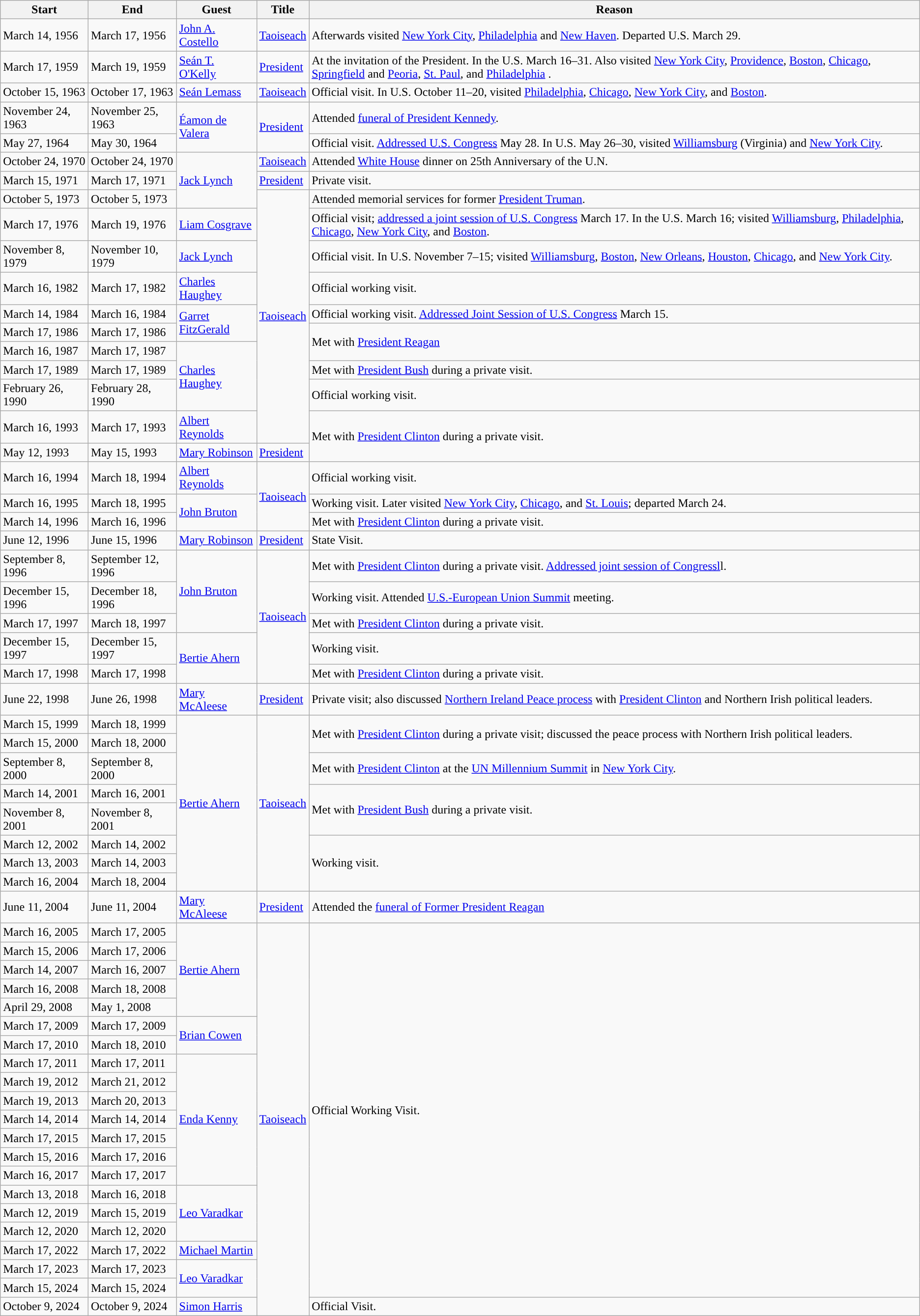<table class="wikitable sortable">
<tr>
<th>Start</th>
<th>End</th>
<th>Guest</th>
<th>Title</th>
<th>Reason</th>
</tr>
<tr>
<td>March 14, 1956</td>
<td>March 17, 1956</td>
<td><a href='#'>John A. Costello</a></td>
<td><a href='#'>Taoiseach</a></td>
<td>Afterwards visited <a href='#'>New York City</a>, <a href='#'>Philadelphia</a> and <a href='#'>New Haven</a>. Departed U.S. March 29.</td>
</tr>
<tr>
<td>March 17, 1959</td>
<td>March 19, 1959</td>
<td><a href='#'>Seán T. O'Kelly</a></td>
<td><a href='#'>President</a></td>
<td>At the invitation of the President. In the U.S. March 16–31. Also visited <a href='#'>New York City</a>, <a href='#'>Providence</a>, <a href='#'>Boston</a>, <a href='#'>Chicago</a>, <a href='#'>Springfield</a> and <a href='#'>Peoria</a>, <a href='#'>St. Paul</a>, and <a href='#'>Philadelphia</a> .</td>
</tr>
<tr>
<td>October 15, 1963</td>
<td>October 17, 1963</td>
<td><a href='#'>Seán Lemass</a></td>
<td><a href='#'>Taoiseach</a></td>
<td>Official visit. In U.S. October 11–20, visited <a href='#'>Philadelphia</a>, <a href='#'>Chicago</a>, <a href='#'>New York City</a>, and <a href='#'>Boston</a>.</td>
</tr>
<tr>
<td>November 24, 1963</td>
<td>November 25, 1963</td>
<td rowspan=2><a href='#'>Éamon de Valera</a></td>
<td rowspan="2"><a href='#'>President</a></td>
<td>Attended <a href='#'>funeral of President Kennedy</a>.</td>
</tr>
<tr>
<td>May 27, 1964</td>
<td>May 30, 1964</td>
<td>Official visit. <a href='#'>Addressed U.S. Congress</a> May 28. In U.S. May 26–30, visited <a href='#'>Williamsburg</a> (Virginia) and <a href='#'>New York City</a>.</td>
</tr>
<tr>
<td>October 24, 1970</td>
<td>October 24, 1970</td>
<td rowspan=3><a href='#'>Jack Lynch</a></td>
<td><a href='#'>Taoiseach</a></td>
<td>Attended <a href='#'>White House</a> dinner on 25th Anniversary of the U.N.</td>
</tr>
<tr>
<td>March 15, 1971</td>
<td>March 17, 1971</td>
<td><a href='#'>President</a></td>
<td>Private visit.</td>
</tr>
<tr>
<td>October 5, 1973</td>
<td>October 5, 1973</td>
<td rowspan=10><a href='#'>Taoiseach</a></td>
<td>Attended memorial services for former <a href='#'>President Truman</a>.</td>
</tr>
<tr>
<td>March 17, 1976</td>
<td>March 19, 1976</td>
<td><a href='#'>Liam Cosgrave</a></td>
<td>Official visit; <a href='#'>addressed a joint session of U.S. Congress</a> March 17. In the U.S. March 16; visited <a href='#'>Williamsburg</a>, <a href='#'>Philadelphia</a>, <a href='#'>Chicago</a>, <a href='#'>New York City</a>, and <a href='#'>Boston</a>.</td>
</tr>
<tr>
<td>November 8, 1979</td>
<td>November 10, 1979</td>
<td><a href='#'>Jack Lynch</a></td>
<td>Official visit. In U.S. November 7–15; visited <a href='#'>Williamsburg</a>, <a href='#'>Boston</a>, <a href='#'>New Orleans</a>, <a href='#'>Houston</a>, <a href='#'>Chicago</a>, and <a href='#'>New York City</a>.</td>
</tr>
<tr>
<td>March 16, 1982</td>
<td>March 17, 1982</td>
<td><a href='#'>Charles Haughey</a></td>
<td>Official working visit.</td>
</tr>
<tr>
<td>March 14, 1984</td>
<td>March 16, 1984</td>
<td rowspan=2><a href='#'>Garret FitzGerald</a></td>
<td>Official working visit. <a href='#'>Addressed Joint Session of U.S. Congress</a> March 15.</td>
</tr>
<tr>
<td>March 17, 1986</td>
<td>March 17, 1986</td>
<td rowspan=2>Met with <a href='#'>President Reagan</a></td>
</tr>
<tr>
<td>March 16, 1987</td>
<td>March 17, 1987</td>
<td rowspan=3><a href='#'>Charles Haughey</a></td>
</tr>
<tr>
<td>March 17, 1989</td>
<td>March 17, 1989</td>
<td>Met with <a href='#'>President Bush</a> during a private visit.</td>
</tr>
<tr>
<td>February 26, 1990</td>
<td>February 28, 1990</td>
<td>Official working visit.</td>
</tr>
<tr>
<td>March 16, 1993</td>
<td>March 17, 1993</td>
<td><a href='#'>Albert Reynolds</a></td>
<td rowspan=2>Met with <a href='#'>President Clinton</a> during a private visit.</td>
</tr>
<tr>
<td>May 12, 1993</td>
<td>May 15, 1993</td>
<td><a href='#'>Mary Robinson</a></td>
<td><a href='#'>President</a></td>
</tr>
<tr>
<td>March 16, 1994</td>
<td>March 18, 1994</td>
<td><a href='#'>Albert Reynolds</a></td>
<td rowspan=3><a href='#'>Taoiseach</a></td>
<td>Official working visit.</td>
</tr>
<tr>
<td>March 16, 1995</td>
<td>March 18, 1995</td>
<td rowspan=2><a href='#'>John Bruton</a></td>
<td>Working visit. Later visited <a href='#'>New York City</a>, <a href='#'>Chicago</a>, and <a href='#'>St. Louis</a>; departed March 24.</td>
</tr>
<tr>
<td>March 14, 1996</td>
<td>March 16, 1996</td>
<td>Met with <a href='#'>President Clinton</a> during a private visit.</td>
</tr>
<tr>
<td>June 12, 1996</td>
<td>June 15, 1996</td>
<td><a href='#'>Mary Robinson</a></td>
<td><a href='#'>President</a></td>
<td>State Visit.</td>
</tr>
<tr>
<td>September 8, 1996</td>
<td>September 12, 1996</td>
<td rowspan=3><a href='#'>John Bruton</a></td>
<td rowspan=5><a href='#'>Taoiseach</a></td>
<td>Met with <a href='#'>President Clinton</a> during a private visit. <a href='#'>Addressed joint session of Congressl</a>l.</td>
</tr>
<tr>
<td>December 15, 1996</td>
<td>December 18, 1996</td>
<td>Working visit. Attended <a href='#'>U.S.-European Union Summit</a> meeting.</td>
</tr>
<tr>
<td>March 17, 1997</td>
<td>March 18, 1997</td>
<td>Met with <a href='#'>President Clinton</a> during a private visit.</td>
</tr>
<tr>
<td>December 15, 1997</td>
<td>December 15, 1997</td>
<td rowspan=2><a href='#'>Bertie Ahern</a></td>
<td>Working visit.</td>
</tr>
<tr>
<td>March 17, 1998</td>
<td>March 17, 1998</td>
<td>Met with <a href='#'>President Clinton</a> during a private visit.</td>
</tr>
<tr>
<td>June 22, 1998</td>
<td>June 26, 1998</td>
<td><a href='#'>Mary McAleese</a></td>
<td><a href='#'>President</a></td>
<td>Private visit; also discussed <a href='#'>Northern Ireland Peace process</a> with <a href='#'>President Clinton</a> and Northern Irish political leaders.</td>
</tr>
<tr>
<td>March 15, 1999</td>
<td>March 18, 1999</td>
<td rowspan=8><a href='#'>Bertie Ahern</a></td>
<td rowspan=8><a href='#'>Taoiseach</a></td>
<td rowspan=2>Met with <a href='#'>President Clinton</a> during a private visit; discussed the peace process with Northern Irish political leaders.</td>
</tr>
<tr>
<td>March 15, 2000</td>
<td>March 18, 2000</td>
</tr>
<tr>
<td>September 8, 2000</td>
<td>September 8, 2000</td>
<td>Met with <a href='#'>President Clinton</a> at the <a href='#'>UN Millennium Summit</a> in <a href='#'>New York City</a>.</td>
</tr>
<tr>
<td>March 14, 2001</td>
<td>March 16, 2001</td>
<td rowspan=2>Met with <a href='#'>President Bush</a> during a private visit.</td>
</tr>
<tr>
<td>November 8, 2001</td>
<td>November 8, 2001</td>
</tr>
<tr>
<td>March 12, 2002</td>
<td>March 14, 2002</td>
<td rowspan=3>Working visit.</td>
</tr>
<tr>
<td>March 13, 2003</td>
<td>March 14, 2003</td>
</tr>
<tr>
<td>March 16, 2004</td>
<td>March 18, 2004</td>
</tr>
<tr>
<td>June 11, 2004</td>
<td>June 11, 2004</td>
<td><a href='#'>Mary McAleese</a></td>
<td><a href='#'>President</a></td>
<td>Attended the <a href='#'>funeral of Former President Reagan</a></td>
</tr>
<tr>
<td>March 16, 2005</td>
<td>March 17, 2005</td>
<td rowspan=5><a href='#'>Bertie Ahern</a></td>
<td rowspan=21><a href='#'>Taoiseach</a></td>
<td rowspan=20>Official Working Visit.</td>
</tr>
<tr>
<td>March 15, 2006</td>
<td>March 17, 2006</td>
</tr>
<tr>
<td>March 14, 2007</td>
<td>March 16, 2007</td>
</tr>
<tr>
<td>March 16, 2008</td>
<td>March 18, 2008</td>
</tr>
<tr>
<td>April 29, 2008</td>
<td>May 1, 2008</td>
</tr>
<tr>
<td>March 17, 2009</td>
<td>March 17, 2009</td>
<td rowspan=2><a href='#'>Brian Cowen</a></td>
</tr>
<tr>
<td>March 17, 2010</td>
<td>March 18, 2010</td>
</tr>
<tr>
<td>March 17, 2011</td>
<td>March 17, 2011</td>
<td rowspan=7><a href='#'>Enda Kenny</a></td>
</tr>
<tr>
<td>March 19, 2012</td>
<td>March 21, 2012</td>
</tr>
<tr>
<td>March 19, 2013</td>
<td>March 20, 2013</td>
</tr>
<tr>
<td>March 14, 2014</td>
<td>March 14, 2014</td>
</tr>
<tr>
<td>March 17, 2015</td>
<td>March 17, 2015</td>
</tr>
<tr>
<td>March 15, 2016</td>
<td>March 17, 2016</td>
</tr>
<tr>
<td>March 16, 2017</td>
<td>March 17, 2017</td>
</tr>
<tr>
<td>March 13, 2018</td>
<td>March 16, 2018</td>
<td rowspan=3><a href='#'>Leo Varadkar</a></td>
</tr>
<tr>
<td>March 12, 2019</td>
<td>March 15, 2019</td>
</tr>
<tr>
<td>March 12, 2020</td>
<td>March 12, 2020</td>
</tr>
<tr>
<td>March 17, 2022</td>
<td>March 17, 2022</td>
<td><a href='#'>Michael Martin</a></td>
</tr>
<tr>
<td>March 17, 2023</td>
<td>March 17, 2023</td>
<td rowspan=2><a href='#'>Leo Varadkar</a></td>
</tr>
<tr>
<td>March 15, 2024</td>
<td>March 15, 2024</td>
</tr>
<tr>
<td>October 9, 2024</td>
<td>October 9, 2024</td>
<td><a href='#'>Simon Harris</a></td>
<td>Official Visit.</td>
</tr>
</table>
